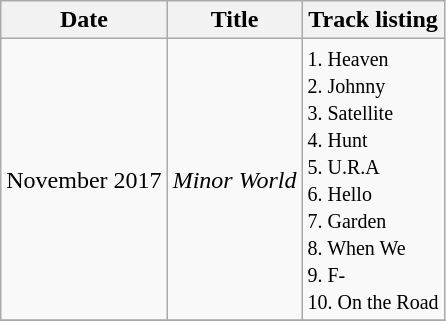<table class="wikitable">
<tr>
<th rowspan="1">Date</th>
<th rowspan="1">Title</th>
<th rowspan="1">Track listing</th>
</tr>
<tr>
<td>November 2017</td>
<td><em>Minor World</em></td>
<td><small> 1. Heaven <br>2. Johnny <br>3. Satellite <br>4. Hunt <br>5. U.R.A <br>6. Hello <br>7. Garden <br>8. When We <br>9. F- <br>10. On the Road <br> </small></td>
</tr>
<tr>
</tr>
</table>
